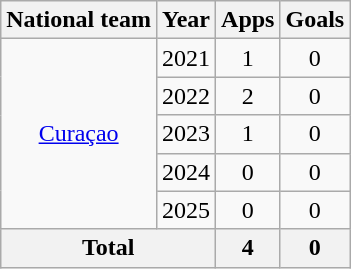<table class="wikitable" style="text-align:center">
<tr>
<th>National team</th>
<th>Year</th>
<th>Apps</th>
<th>Goals</th>
</tr>
<tr>
<td rowspan="5"><a href='#'>Curaçao</a></td>
<td>2021</td>
<td>1</td>
<td>0</td>
</tr>
<tr>
<td>2022</td>
<td>2</td>
<td>0</td>
</tr>
<tr>
<td>2023</td>
<td>1</td>
<td>0</td>
</tr>
<tr>
<td>2024</td>
<td>0</td>
<td>0</td>
</tr>
<tr>
<td>2025</td>
<td>0</td>
<td>0</td>
</tr>
<tr>
<th colspan="2">Total</th>
<th>4</th>
<th>0</th>
</tr>
</table>
